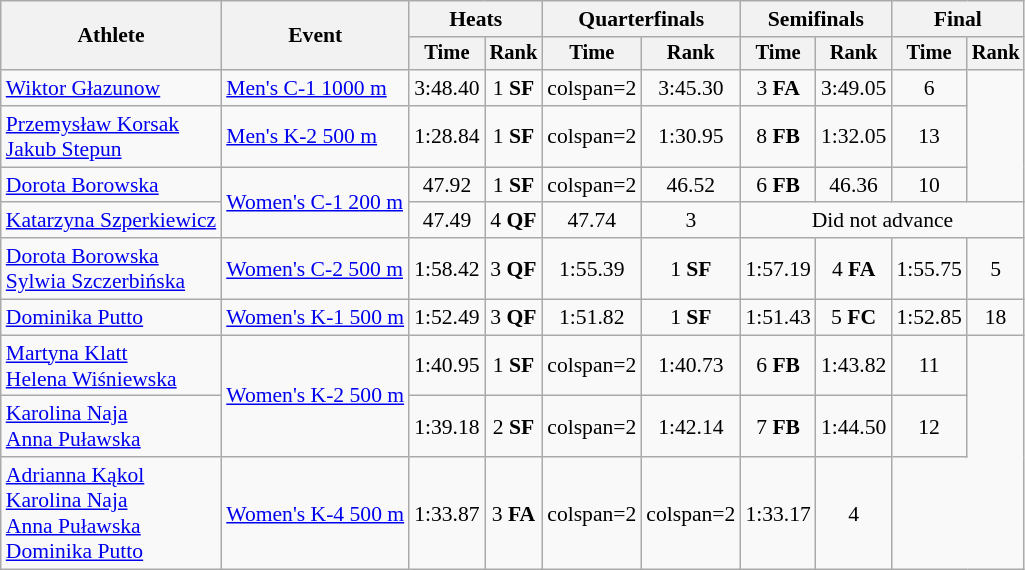<table class=wikitable style="font-size:90%">
<tr>
<th rowspan=2>Athlete</th>
<th rowspan=2>Event</th>
<th colspan=2>Heats</th>
<th colspan=2>Quarterfinals</th>
<th colspan=2>Semifinals</th>
<th colspan=2>Final</th>
</tr>
<tr style="font-size:95%">
<th>Time</th>
<th>Rank</th>
<th>Time</th>
<th>Rank</th>
<th>Time</th>
<th>Rank</th>
<th>Time</th>
<th>Rank</th>
</tr>
<tr align=center>
<td align=left><a href='#'>Wiktor Głazunow</a></td>
<td align=left><a href='#'>Men's C-1 1000 m</a></td>
<td>3:48.40</td>
<td>1 <strong>SF</strong></td>
<td>colspan=2 </td>
<td>3:45.30</td>
<td>3 <strong>FA</strong></td>
<td>3:49.05</td>
<td>6</td>
</tr>
<tr align=center>
<td align=left><a href='#'>Przemysław Korsak</a><br><a href='#'>Jakub Stepun</a></td>
<td align=left><a href='#'>Men's K-2 500 m</a></td>
<td>1:28.84</td>
<td>1 <strong>SF</strong></td>
<td>colspan=2 </td>
<td>1:30.95</td>
<td>8 <strong>FB</strong></td>
<td>1:32.05</td>
<td>13</td>
</tr>
<tr align=center>
<td align=left><a href='#'>Dorota Borowska</a></td>
<td rowspan=2 align=left><a href='#'>Women's C-1 200 m</a></td>
<td>47.92</td>
<td>1 <strong>SF</strong></td>
<td>colspan=2 </td>
<td>46.52</td>
<td>6 <strong>FB</strong></td>
<td>46.36</td>
<td>10</td>
</tr>
<tr align=center>
<td align=left><a href='#'>Katarzyna Szperkiewicz</a></td>
<td>47.49</td>
<td>4 <strong>QF</strong></td>
<td>47.74</td>
<td>3</td>
<td colspan=4>Did not advance</td>
</tr>
<tr align=center>
<td align=left><a href='#'>Dorota Borowska</a><br><a href='#'>Sylwia Szczerbińska</a></td>
<td align=left><a href='#'>Women's C-2 500 m</a></td>
<td>1:58.42</td>
<td>3 <strong>QF</strong></td>
<td>1:55.39</td>
<td>1 <strong>SF</strong></td>
<td>1:57.19</td>
<td>4 <strong>FA</strong></td>
<td>1:55.75</td>
<td>5</td>
</tr>
<tr align=center>
<td align=left><a href='#'>Dominika Putto</a></td>
<td align=left><a href='#'>Women's K-1 500 m</a></td>
<td>1:52.49</td>
<td>3 <strong>QF</strong></td>
<td>1:51.82</td>
<td>1 <strong>SF</strong></td>
<td>1:51.43</td>
<td>5 <strong>FC</strong></td>
<td>1:52.85</td>
<td>18</td>
</tr>
<tr align=center>
<td align=left><a href='#'>Martyna Klatt</a><br><a href='#'>Helena Wiśniewska</a></td>
<td rowspan=2 align=left><a href='#'>Women's K-2 500 m</a></td>
<td>1:40.95</td>
<td>1 <strong>SF</strong></td>
<td>colspan=2 </td>
<td>1:40.73</td>
<td>6 <strong>FB</strong></td>
<td>1:43.82</td>
<td>11</td>
</tr>
<tr align=center>
<td align=left><a href='#'>Karolina Naja</a><br><a href='#'>Anna Puławska</a></td>
<td>1:39.18</td>
<td>2 <strong>SF</strong></td>
<td>colspan=2 </td>
<td>1:42.14</td>
<td>7 <strong>FB</strong></td>
<td>1:44.50</td>
<td>12</td>
</tr>
<tr align=center>
<td align=left><a href='#'>Adrianna Kąkol</a><br><a href='#'>Karolina Naja</a><br><a href='#'>Anna Puławska</a><br><a href='#'>Dominika Putto</a></td>
<td align=left><a href='#'>Women's K-4 500 m</a></td>
<td>1:33.87</td>
<td>3 <strong>FA</strong></td>
<td>colspan=2 </td>
<td>colspan=2 </td>
<td>1:33.17</td>
<td>4</td>
</tr>
</table>
